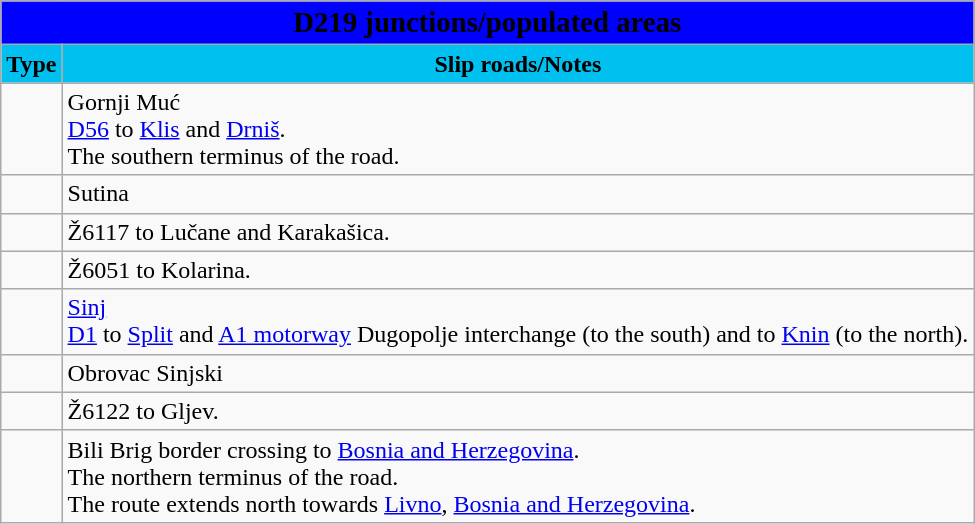<table class="wikitable">
<tr>
<td colspan=2 bgcolor=blue align=center style=margin-top:15><span><big><strong>D219 junctions/populated areas</strong></big></span></td>
</tr>
<tr>
<td align=center bgcolor=00c0f0><strong>Type</strong></td>
<td align=center bgcolor=00c0f0><strong>Slip roads/Notes</strong></td>
</tr>
<tr>
<td></td>
<td>Gornji Muć<br> <a href='#'>D56</a> to <a href='#'>Klis</a> and <a href='#'>Drniš</a>.<br>The southern terminus of the road.</td>
</tr>
<tr>
<td></td>
<td>Sutina</td>
</tr>
<tr>
<td></td>
<td>Ž6117 to Lučane and Karakašica.</td>
</tr>
<tr>
<td></td>
<td>Ž6051 to Kolarina.</td>
</tr>
<tr>
<td></td>
<td><a href='#'>Sinj</a><br> <a href='#'>D1</a> to <a href='#'>Split</a> and <a href='#'>A1 motorway</a> Dugopolje interchange (to the south) and to <a href='#'>Knin</a> (to the north).</td>
</tr>
<tr>
<td></td>
<td>Obrovac Sinjski</td>
</tr>
<tr>
<td></td>
<td>Ž6122 to Gljev.</td>
</tr>
<tr>
<td></td>
<td>Bili Brig border crossing to <a href='#'>Bosnia and Herzegovina</a>.<br>The northern terminus of the road.<br>The route extends north towards <a href='#'>Livno</a>, <a href='#'>Bosnia and Herzegovina</a>.</td>
</tr>
</table>
